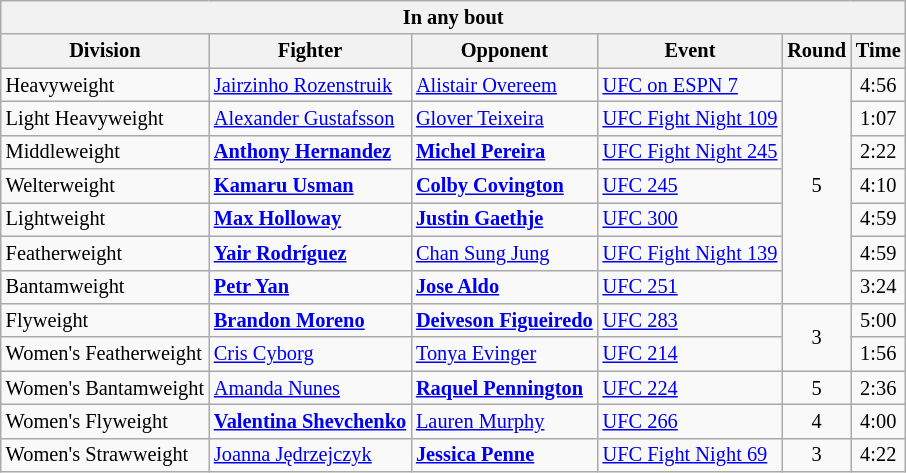<table class=wikitable style="font-size:85%;">
<tr>
<th colspan=6>In any bout</th>
</tr>
<tr>
<th>Division</th>
<th>Fighter</th>
<th>Opponent</th>
<th>Event</th>
<th>Round</th>
<th>Time</th>
</tr>
<tr>
<td>Heavyweight</td>
<td> <a href='#'>Jairzinho Rozenstruik</a></td>
<td><a href='#'>Alistair Overeem</a></td>
<td><a href='#'>UFC on ESPN 7</a></td>
<td rowspan=7 align=center>5</td>
<td align=center>4:56</td>
</tr>
<tr>
<td>Light Heavyweight</td>
<td> <a href='#'>Alexander Gustafsson</a></td>
<td><a href='#'>Glover Teixeira</a></td>
<td><a href='#'>UFC Fight Night 109</a></td>
<td align=center>1:07</td>
</tr>
<tr>
<td>Middleweight</td>
<td> <strong><a href='#'>Anthony Hernandez</a></strong></td>
<td><strong><a href='#'>Michel Pereira</a></strong></td>
<td><a href='#'>UFC Fight Night 245</a></td>
<td align=center>2:22</td>
</tr>
<tr>
<td>Welterweight</td>
<td> <strong><a href='#'>Kamaru Usman</a></strong></td>
<td><strong><a href='#'>Colby Covington</a></strong></td>
<td><a href='#'>UFC 245</a></td>
<td align=center>4:10</td>
</tr>
<tr>
<td>Lightweight</td>
<td> <strong><a href='#'>Max Holloway</a></strong></td>
<td><strong><a href='#'>Justin Gaethje</a></strong></td>
<td><a href='#'>UFC 300</a></td>
<td align=center>4:59</td>
</tr>
<tr>
<td>Featherweight</td>
<td> <strong><a href='#'>Yair Rodríguez</a></strong></td>
<td><a href='#'>Chan Sung Jung</a></td>
<td><a href='#'>UFC Fight Night 139</a></td>
<td align=center>4:59</td>
</tr>
<tr>
<td>Bantamweight</td>
<td> <strong><a href='#'>Petr Yan</a></strong></td>
<td><strong><a href='#'>Jose Aldo</a></strong></td>
<td><a href='#'>UFC 251</a></td>
<td align=center>3:24</td>
</tr>
<tr>
<td>Flyweight</td>
<td> <strong><a href='#'>Brandon Moreno</a></strong></td>
<td><strong><a href='#'>Deiveson Figueiredo</a></strong></td>
<td><a href='#'>UFC 283</a></td>
<td rowspan=2 align=center>3</td>
<td align=center>5:00</td>
</tr>
<tr>
<td>Women's Featherweight</td>
<td> <a href='#'>Cris Cyborg</a></td>
<td><a href='#'>Tonya Evinger</a></td>
<td><a href='#'>UFC 214</a></td>
<td align=center>1:56</td>
</tr>
<tr>
<td>Women's Bantamweight</td>
<td> <a href='#'>Amanda Nunes</a></td>
<td><strong><a href='#'>Raquel Pennington</a></strong></td>
<td><a href='#'>UFC 224</a></td>
<td align=center>5</td>
<td align=center>2:36</td>
</tr>
<tr>
<td>Women's Flyweight</td>
<td> <strong><a href='#'>Valentina Shevchenko</a></strong></td>
<td><a href='#'>Lauren Murphy</a></td>
<td><a href='#'>UFC 266</a></td>
<td align=center>4</td>
<td align=center>4:00</td>
</tr>
<tr>
<td>Women's Strawweight</td>
<td> <a href='#'>Joanna Jędrzejczyk</a></td>
<td><strong><a href='#'>Jessica Penne</a></strong></td>
<td><a href='#'>UFC Fight Night 69</a></td>
<td align=center>3</td>
<td align=center>4:22</td>
</tr>
</table>
